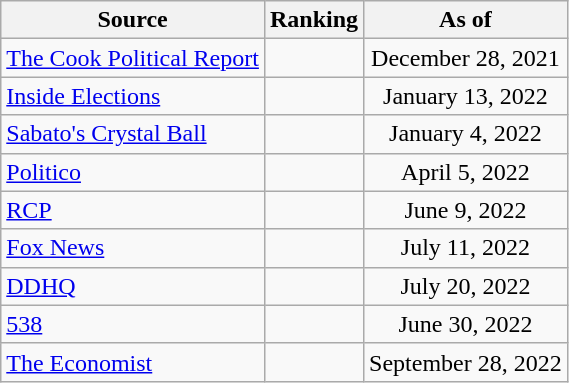<table class="wikitable" style="text-align:center">
<tr>
<th>Source</th>
<th>Ranking</th>
<th>As of</th>
</tr>
<tr>
<td align=left><a href='#'>The Cook Political Report</a></td>
<td></td>
<td>December 28, 2021</td>
</tr>
<tr>
<td align=left><a href='#'>Inside Elections</a></td>
<td></td>
<td>January 13, 2022</td>
</tr>
<tr>
<td align=left><a href='#'>Sabato's Crystal Ball</a></td>
<td></td>
<td>January 4, 2022</td>
</tr>
<tr>
<td align="left"><a href='#'>Politico</a></td>
<td></td>
<td>April 5, 2022</td>
</tr>
<tr>
<td align="left"><a href='#'>RCP</a></td>
<td></td>
<td>June 9, 2022</td>
</tr>
<tr>
<td align=left><a href='#'>Fox News</a></td>
<td></td>
<td>July 11, 2022</td>
</tr>
<tr>
<td align="left"><a href='#'>DDHQ</a></td>
<td></td>
<td>July 20, 2022</td>
</tr>
<tr>
<td align="left"><a href='#'>538</a></td>
<td></td>
<td>June 30, 2022</td>
</tr>
<tr>
<td align="left"><a href='#'>The Economist</a></td>
<td></td>
<td>September 28, 2022</td>
</tr>
</table>
